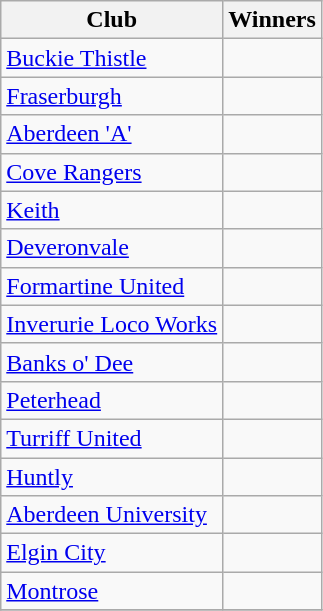<table class="wikitable">
<tr>
<th>Club</th>
<th>Winners</th>
</tr>
<tr>
<td><a href='#'>Buckie Thistle</a></td>
<td></td>
</tr>
<tr>
<td><a href='#'>Fraserburgh</a></td>
<td></td>
</tr>
<tr>
<td><a href='#'>Aberdeen 'A'</a></td>
<td></td>
</tr>
<tr>
<td><a href='#'>Cove Rangers</a></td>
<td></td>
</tr>
<tr>
<td><a href='#'>Keith</a></td>
<td></td>
</tr>
<tr>
<td><a href='#'>Deveronvale</a></td>
<td></td>
</tr>
<tr>
<td><a href='#'>Formartine United</a></td>
<td></td>
</tr>
<tr>
<td><a href='#'>Inverurie Loco Works</a></td>
<td></td>
</tr>
<tr>
<td><a href='#'>Banks o' Dee</a></td>
<td></td>
</tr>
<tr>
<td><a href='#'>Peterhead</a></td>
<td></td>
</tr>
<tr>
<td><a href='#'>Turriff United</a></td>
<td></td>
</tr>
<tr>
<td><a href='#'>Huntly</a></td>
<td></td>
</tr>
<tr>
<td><a href='#'>Aberdeen University</a></td>
<td></td>
</tr>
<tr>
<td><a href='#'>Elgin City</a></td>
<td></td>
</tr>
<tr>
<td><a href='#'>Montrose</a></td>
<td></td>
</tr>
<tr>
</tr>
</table>
